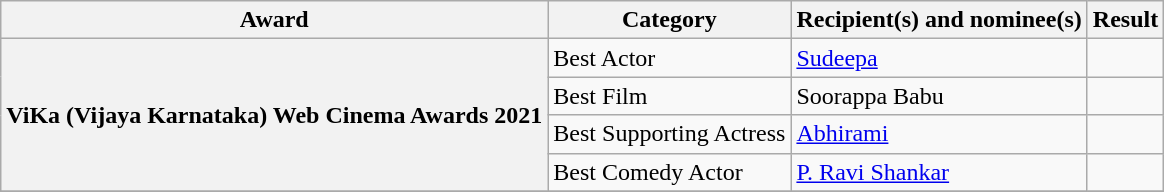<table class="wikitable sortable">
<tr>
<th>Award</th>
<th>Category</th>
<th>Recipient(s) and nominee(s)</th>
<th>Result</th>
</tr>
<tr>
<th scope="row" rowspan="4">ViKa (Vijaya Karnataka) Web Cinema Awards 2021</th>
<td>Best Actor</td>
<td><a href='#'>Sudeepa</a></td>
<td></td>
</tr>
<tr>
<td>Best Film</td>
<td>Soorappa Babu</td>
<td></td>
</tr>
<tr>
<td>Best Supporting Actress</td>
<td><a href='#'>Abhirami</a></td>
<td></td>
</tr>
<tr>
<td>Best Comedy Actor</td>
<td><a href='#'>P. Ravi Shankar</a></td>
<td></td>
</tr>
<tr>
</tr>
</table>
